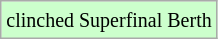<table class="wikitable">
<tr>
<td style="background-color: #ccffcc;"><small>clinched Superfinal Berth</small></td>
</tr>
</table>
